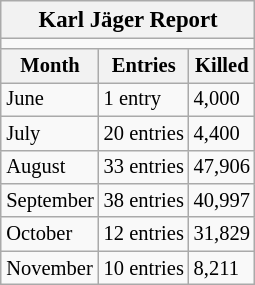<table class="wikitable" style="float:right; margin:0 0.5em 0.5em 1em; font-size:95%;">
<tr>
<th colspan=3>Karl Jäger Report</th>
</tr>
<tr>
<td colspan=3></td>
</tr>
<tr style="font-size:90%;">
<th>Month </th>
<th>Entries</th>
<th>Killed</th>
</tr>
<tr style="font-size:90%;">
<td>June</td>
<td>1 entry</td>
<td>4,000</td>
</tr>
<tr style="font-size:90%;">
<td>July</td>
<td>20 entries</td>
<td>4,400</td>
</tr>
<tr style="font-size:90%;">
<td>August</td>
<td>33 entries</td>
<td>47,906</td>
</tr>
<tr style="font-size:90%;">
<td>September</td>
<td>38 entries</td>
<td>40,997</td>
</tr>
<tr style="font-size:90%;">
<td>October</td>
<td>12 entries</td>
<td>31,829</td>
</tr>
<tr style="font-size:90%;">
<td>November</td>
<td>10 entries</td>
<td>8,211</td>
</tr>
</table>
